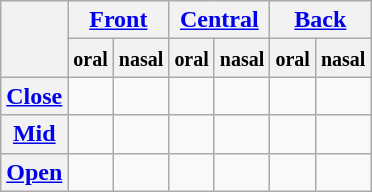<table class="wikitable" style="text-align:center;">
<tr>
<th rowspan=2></th>
<th colspan=2><a href='#'>Front</a></th>
<th colspan=2><a href='#'>Central</a></th>
<th colspan=2><a href='#'>Back</a></th>
</tr>
<tr>
<th><small>oral</small></th>
<th><small>nasal</small></th>
<th><small>oral</small></th>
<th><small>nasal</small></th>
<th><small>oral</small></th>
<th><small>nasal</small></th>
</tr>
<tr>
<th><a href='#'>Close</a></th>
<td> </td>
<td></td>
<td></td>
<td></td>
<td> </td>
<td></td>
</tr>
<tr>
<th><a href='#'>Mid</a></th>
<td> </td>
<td> </td>
<td> </td>
<td></td>
<td> </td>
<td> </td>
</tr>
<tr>
<th><a href='#'>Open</a></th>
<td></td>
<td></td>
<td></td>
<td></td>
<td> </td>
<td> </td>
</tr>
</table>
